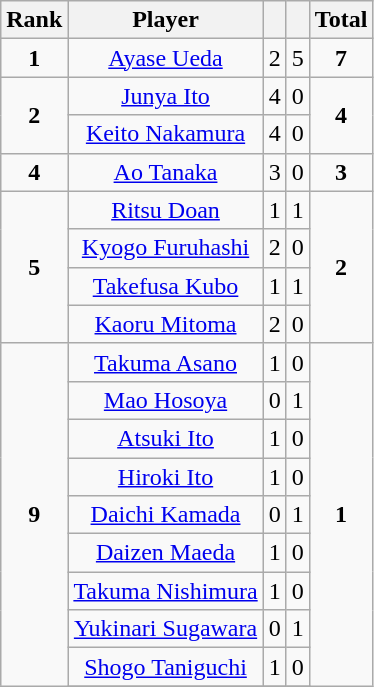<table class="wikitable sortable" style="text-align: center;">
<tr>
<th>Rank</th>
<th>Player</th>
<th></th>
<th></th>
<th>Total</th>
</tr>
<tr>
<td rowspan="1"><strong>1</strong></td>
<td><a href='#'>Ayase Ueda</a></td>
<td>2</td>
<td>5</td>
<td rowspan="1"><strong>7</strong></td>
</tr>
<tr>
<td rowspan="2"><strong>2</strong></td>
<td><a href='#'>Junya Ito</a></td>
<td>4</td>
<td>0</td>
<td rowspan="2"><strong>4</strong></td>
</tr>
<tr>
<td><a href='#'>Keito Nakamura</a></td>
<td>4</td>
<td>0</td>
</tr>
<tr>
<td rowspan="1"><strong>4</strong></td>
<td><a href='#'>Ao Tanaka</a></td>
<td>3</td>
<td>0</td>
<td rowspan="1"><strong>3</strong></td>
</tr>
<tr>
<td rowspan="4"><strong>5</strong></td>
<td><a href='#'>Ritsu Doan</a></td>
<td>1</td>
<td>1</td>
<td rowspan="4"><strong>2</strong></td>
</tr>
<tr>
<td><a href='#'>Kyogo Furuhashi</a></td>
<td>2</td>
<td>0</td>
</tr>
<tr>
<td><a href='#'>Takefusa Kubo</a></td>
<td>1</td>
<td>1</td>
</tr>
<tr>
<td><a href='#'>Kaoru Mitoma</a></td>
<td>2</td>
<td>0</td>
</tr>
<tr>
<td rowspan="10"><strong>9</strong></td>
<td><a href='#'>Takuma Asano</a></td>
<td>1</td>
<td>0</td>
<td rowspan="10"><strong>1</strong></td>
</tr>
<tr>
<td><a href='#'>Mao Hosoya</a></td>
<td>0</td>
<td>1</td>
</tr>
<tr>
<td><a href='#'>Atsuki Ito</a></td>
<td>1</td>
<td>0</td>
</tr>
<tr>
<td><a href='#'>Hiroki Ito</a></td>
<td>1</td>
<td>0</td>
</tr>
<tr>
<td><a href='#'>Daichi Kamada</a></td>
<td>0</td>
<td>1</td>
</tr>
<tr>
<td><a href='#'>Daizen Maeda</a></td>
<td>1</td>
<td>0</td>
</tr>
<tr>
<td><a href='#'>Takuma Nishimura</a></td>
<td>1</td>
<td>0</td>
</tr>
<tr>
<td><a href='#'>Yukinari Sugawara</a></td>
<td>0</td>
<td>1</td>
</tr>
<tr>
<td><a href='#'>Shogo Taniguchi</a></td>
<td>1</td>
<td>0</td>
</tr>
<tr>
</tr>
</table>
